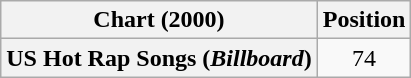<table class="wikitable sortable plainrowheaders" style="text-align:center">
<tr>
<th scope="col">Chart (2000)</th>
<th scope="col">Position</th>
</tr>
<tr>
<th scope="row">US Hot Rap Songs (<em>Billboard</em>)</th>
<td>74</td>
</tr>
</table>
